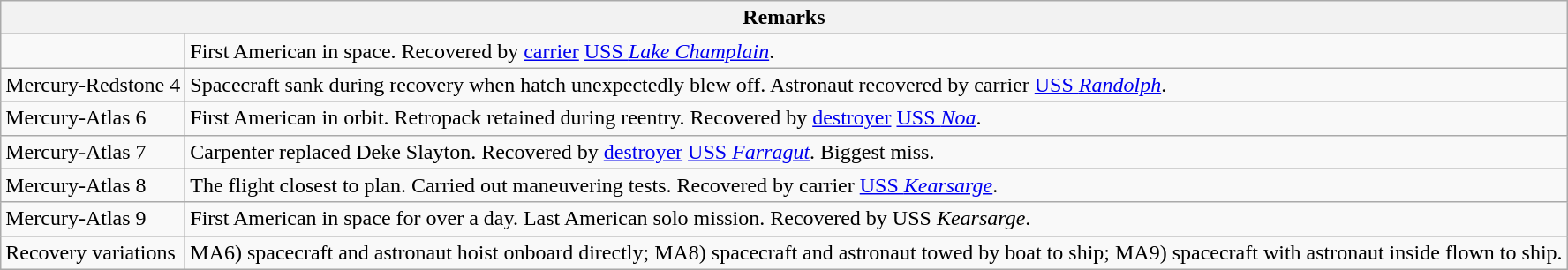<table class="wikitable collapsible collapsed">
<tr>
<th colspan="2">Remarks</th>
</tr>
<tr>
<td></td>
<td>First American in space. Recovered by <a href='#'>carrier</a> <a href='#'>USS <em>Lake Champlain</em></a>.</td>
</tr>
<tr>
<td>Mercury-Redstone 4</td>
<td>Spacecraft sank during recovery when hatch unexpectedly blew off. Astronaut recovered by carrier <a href='#'>USS <em>Randolph</em></a>.</td>
</tr>
<tr>
<td>Mercury-Atlas 6</td>
<td>First American in orbit. Retropack retained during reentry. Recovered by <a href='#'>destroyer</a> <a href='#'>USS <em>Noa</em></a>.</td>
</tr>
<tr>
<td>Mercury-Atlas 7</td>
<td>Carpenter replaced Deke Slayton. Recovered by <a href='#'>destroyer</a> <a href='#'>USS <em>Farragut</em></a>. Biggest miss.</td>
</tr>
<tr>
<td>Mercury-Atlas 8</td>
<td>The flight closest to plan. Carried out maneuvering tests. Recovered by carrier <a href='#'>USS <em>Kearsarge</em></a>.</td>
</tr>
<tr>
<td>Mercury-Atlas 9</td>
<td>First American in space for over a day. Last American solo mission. Recovered by USS <em>Kearsarge</em>.</td>
</tr>
<tr>
<td>Recovery variations</td>
<td>MA6) spacecraft and astronaut hoist onboard directly; MA8) spacecraft and astronaut towed by boat to ship; MA9) spacecraft with astronaut inside flown to ship.</td>
</tr>
</table>
